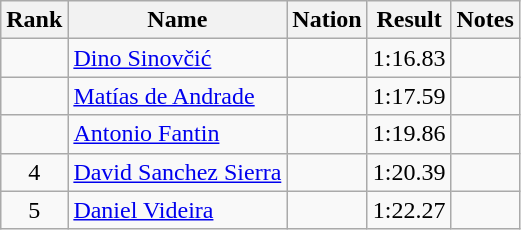<table class="wikitable sortable" style="text-align:center">
<tr>
<th>Rank</th>
<th>Name</th>
<th>Nation</th>
<th>Result</th>
<th>Notes</th>
</tr>
<tr>
<td></td>
<td align=left><a href='#'>Dino Sinovčić</a></td>
<td align=left></td>
<td>1:16.83</td>
<td></td>
</tr>
<tr>
<td></td>
<td align=left><a href='#'>Matías de Andrade</a></td>
<td align=left></td>
<td>1:17.59</td>
<td></td>
</tr>
<tr>
<td></td>
<td align=left><a href='#'>Antonio Fantin</a></td>
<td align=left></td>
<td>1:19.86</td>
<td></td>
</tr>
<tr>
<td>4</td>
<td align=left><a href='#'>David Sanchez Sierra</a></td>
<td align=left></td>
<td>1:20.39</td>
<td></td>
</tr>
<tr>
<td>5</td>
<td align=left><a href='#'>Daniel Videira</a></td>
<td align=left></td>
<td>1:22.27</td>
<td></td>
</tr>
</table>
